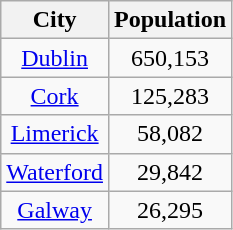<table class="wikitable" style="text-align: center;">
<tr>
<th>City</th>
<th>Population</th>
</tr>
<tr>
<td><a href='#'>Dublin</a></td>
<td>650,153</td>
</tr>
<tr>
<td><a href='#'>Cork</a></td>
<td>125,283</td>
</tr>
<tr>
<td><a href='#'>Limerick</a></td>
<td>58,082</td>
</tr>
<tr>
<td><a href='#'>Waterford</a></td>
<td>29,842</td>
</tr>
<tr>
<td><a href='#'>Galway</a></td>
<td>26,295</td>
</tr>
</table>
